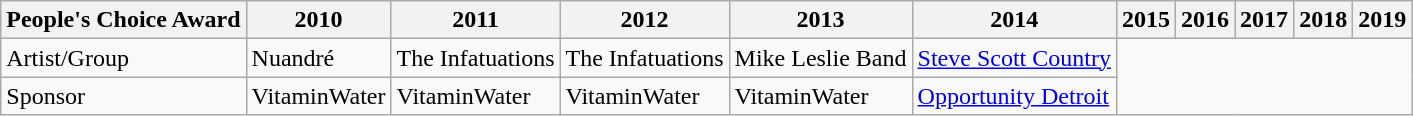<table class=wikitable>
<tr>
<th>People's Choice Award</th>
<th>2010</th>
<th>2011</th>
<th>2012</th>
<th>2013</th>
<th>2014</th>
<th>2015</th>
<th>2016</th>
<th>2017</th>
<th>2018</th>
<th>2019</th>
</tr>
<tr>
<td>Artist/Group</td>
<td>Nuandré</td>
<td>The Infatuations</td>
<td>The Infatuations</td>
<td>Mike Leslie Band</td>
<td><a href='#'>Steve Scott Country</a></td>
</tr>
<tr>
<td>Sponsor</td>
<td>VitaminWater</td>
<td>VitaminWater</td>
<td>VitaminWater</td>
<td>VitaminWater</td>
<td><a href='#'>Opportunity Detroit</a></td>
</tr>
</table>
